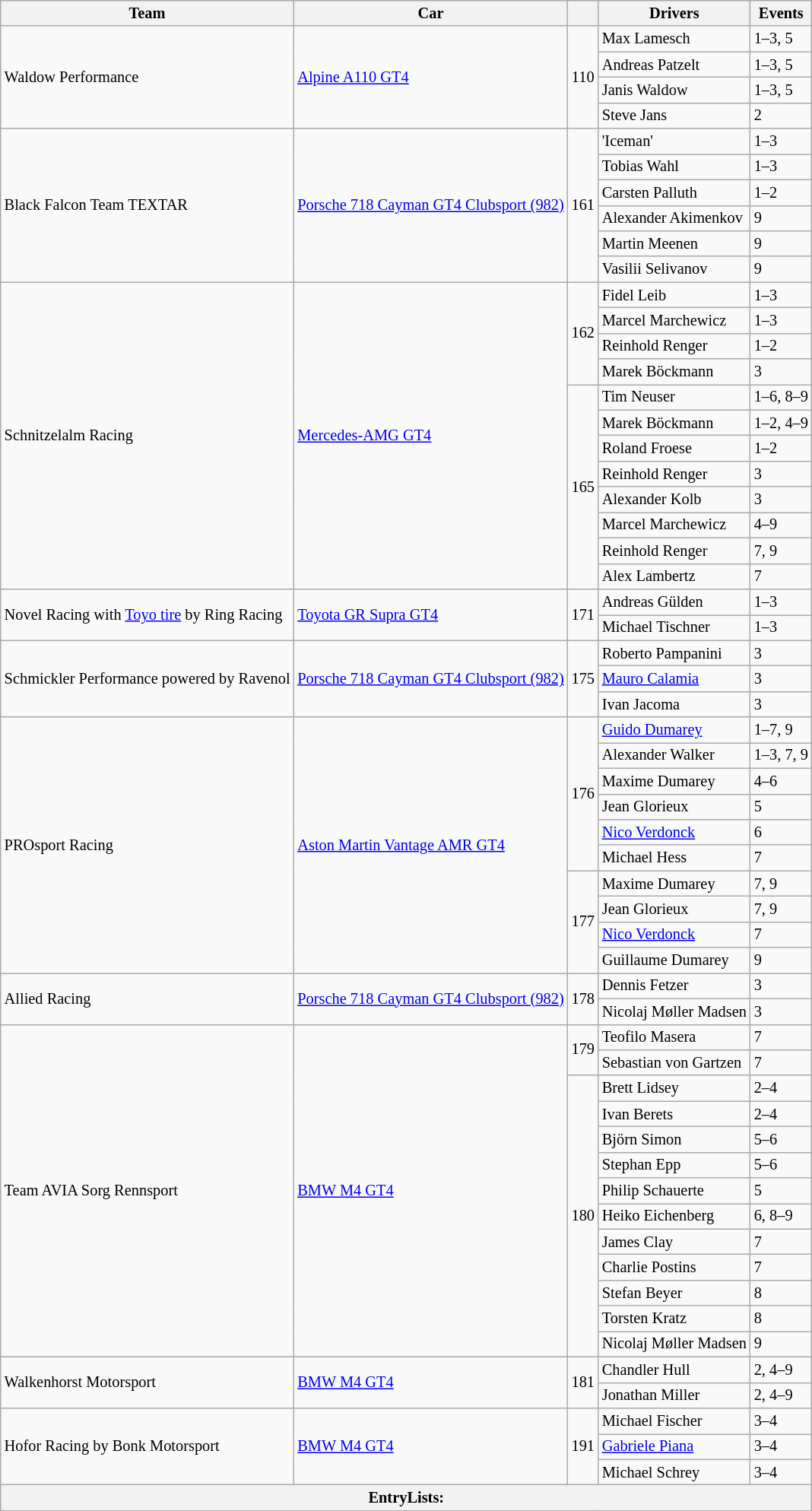<table class="wikitable" style="font-size: 85%;">
<tr>
<th>Team</th>
<th>Car</th>
<th></th>
<th>Drivers</th>
<th>Events</th>
</tr>
<tr>
<td rowspan="4"> Waldow Performance</td>
<td rowspan="4"><a href='#'>Alpine A110 GT4</a></td>
<td style="text-align:center" rowspan="4">110</td>
<td> Max Lamesch</td>
<td>1–3, 5</td>
</tr>
<tr>
<td> Andreas Patzelt</td>
<td>1–3, 5</td>
</tr>
<tr>
<td> Janis Waldow</td>
<td>1–3, 5</td>
</tr>
<tr>
<td> Steve Jans</td>
<td>2</td>
</tr>
<tr>
<td rowspan="6"> Black Falcon Team TEXTAR</td>
<td rowspan="6"><a href='#'>Porsche 718 Cayman GT4 Clubsport (982)</a></td>
<td rowspan="6" algin=center>161</td>
<td> 'Iceman'</td>
<td>1–3</td>
</tr>
<tr>
<td> Tobias Wahl</td>
<td>1–3</td>
</tr>
<tr>
<td> Carsten Palluth</td>
<td>1–2</td>
</tr>
<tr>
<td> Alexander Akimenkov</td>
<td>9</td>
</tr>
<tr>
<td> Martin Meenen</td>
<td>9</td>
</tr>
<tr>
<td> Vasilii Selivanov</td>
<td>9</td>
</tr>
<tr>
<td rowspan="12"> Schnitzelalm Racing</td>
<td rowspan="12"><a href='#'>Mercedes-AMG GT4</a></td>
<td rowspan="4" style="text-align:center">162</td>
<td> Fidel Leib</td>
<td>1–3</td>
</tr>
<tr>
<td> Marcel Marchewicz</td>
<td>1–3</td>
</tr>
<tr>
<td> Reinhold Renger</td>
<td>1–2</td>
</tr>
<tr>
<td> Marek Böckmann</td>
<td>3</td>
</tr>
<tr>
<td rowspan="8" style="text-align:center">165</td>
<td> Tim Neuser</td>
<td>1–6, 8–9</td>
</tr>
<tr>
<td> Marek Böckmann</td>
<td>1–2, 4–9</td>
</tr>
<tr>
<td> Roland Froese</td>
<td>1–2</td>
</tr>
<tr>
<td> Reinhold Renger</td>
<td>3</td>
</tr>
<tr>
<td> Alexander Kolb</td>
<td>3</td>
</tr>
<tr>
<td> Marcel Marchewicz</td>
<td>4–9</td>
</tr>
<tr>
<td> Reinhold Renger</td>
<td>7, 9</td>
</tr>
<tr>
<td> Alex Lambertz</td>
<td>7</td>
</tr>
<tr>
<td rowspan="2"> Novel Racing with <a href='#'>Toyo tire</a> by Ring Racing</td>
<td rowspan="2"><a href='#'>Toyota GR Supra GT4</a></td>
<td rowspan="2" style="text-align:center">171</td>
<td> Andreas Gülden</td>
<td>1–3</td>
</tr>
<tr>
<td> Michael Tischner</td>
<td>1–3</td>
</tr>
<tr>
<td rowspan=3> Schmickler Performance powered by Ravenol</td>
<td rowspan=3><a href='#'>Porsche 718 Cayman GT4 Clubsport (982)</a></td>
<td rowspan=3 align=center>175</td>
<td> Roberto Pampanini</td>
<td>3</td>
</tr>
<tr>
<td> <a href='#'>Mauro Calamia</a></td>
<td>3</td>
</tr>
<tr>
<td> Ivan Jacoma</td>
<td>3</td>
</tr>
<tr>
<td rowspan="10"> PROsport Racing</td>
<td rowspan="10"><a href='#'>Aston Martin Vantage AMR GT4</a></td>
<td rowspan="6" style="text-align:center">176</td>
<td> <a href='#'>Guido Dumarey</a></td>
<td>1–7, 9</td>
</tr>
<tr>
<td> Alexander Walker</td>
<td>1–3, 7, 9</td>
</tr>
<tr>
<td> Maxime Dumarey</td>
<td>4–6</td>
</tr>
<tr>
<td> Jean Glorieux</td>
<td>5</td>
</tr>
<tr>
<td> <a href='#'>Nico Verdonck</a></td>
<td>6</td>
</tr>
<tr>
<td> Michael Hess</td>
<td>7</td>
</tr>
<tr>
<td rowspan="4" style="text-align:center">177</td>
<td> Maxime Dumarey</td>
<td>7, 9</td>
</tr>
<tr>
<td> Jean Glorieux</td>
<td>7, 9</td>
</tr>
<tr>
<td> <a href='#'>Nico Verdonck</a></td>
<td>7</td>
</tr>
<tr>
<td> Guillaume Dumarey</td>
<td>9</td>
</tr>
<tr>
<td rowspan=2> Allied Racing</td>
<td rowspan=2><a href='#'>Porsche 718 Cayman GT4 Clubsport (982)</a></td>
<td rowspan=2 align=center>178</td>
<td> Dennis Fetzer</td>
<td>3</td>
</tr>
<tr>
<td> Nicolaj Møller Madsen</td>
<td>3</td>
</tr>
<tr>
<td rowspan="13"> Team AVIA Sorg Rennsport</td>
<td rowspan="13"><a href='#'>BMW M4 GT4</a></td>
<td rowspan="2" style="text-align:center">179</td>
<td> Teofilo Masera</td>
<td>7</td>
</tr>
<tr>
<td> Sebastian von Gartzen</td>
<td>7</td>
</tr>
<tr>
<td rowspan="11" style="text-align:center">180</td>
<td> Brett Lidsey</td>
<td>2–4</td>
</tr>
<tr>
<td> Ivan Berets</td>
<td>2–4</td>
</tr>
<tr>
<td> Björn Simon</td>
<td>5–6</td>
</tr>
<tr>
<td> Stephan Epp</td>
<td>5–6</td>
</tr>
<tr>
<td> Philip Schauerte</td>
<td>5</td>
</tr>
<tr>
<td> Heiko Eichenberg</td>
<td>6, 8–9</td>
</tr>
<tr>
<td> James Clay</td>
<td>7</td>
</tr>
<tr>
<td> Charlie Postins</td>
<td>7</td>
</tr>
<tr>
<td> Stefan Beyer</td>
<td>8</td>
</tr>
<tr>
<td> Torsten Kratz</td>
<td>8</td>
</tr>
<tr>
<td> Nicolaj Møller Madsen</td>
<td>9</td>
</tr>
<tr>
<td rowspan="2"> Walkenhorst Motorsport</td>
<td rowspan="2"><a href='#'>BMW M4 GT4</a></td>
<td rowspan="2" style="text-align:center">181</td>
<td> Chandler Hull</td>
<td>2, 4–9</td>
</tr>
<tr>
<td> Jonathan Miller</td>
<td>2, 4–9</td>
</tr>
<tr>
<td rowspan=3> Hofor Racing by Bonk Motorsport</td>
<td rowspan=3><a href='#'>BMW M4 GT4</a></td>
<td rowspan=3 align=center>191</td>
<td> Michael Fischer</td>
<td>3–4</td>
</tr>
<tr>
<td> <a href='#'>Gabriele Piana</a></td>
<td>3–4</td>
</tr>
<tr>
<td> Michael Schrey</td>
<td>3–4</td>
</tr>
<tr>
<th colspan="5">EntryLists:</th>
</tr>
</table>
